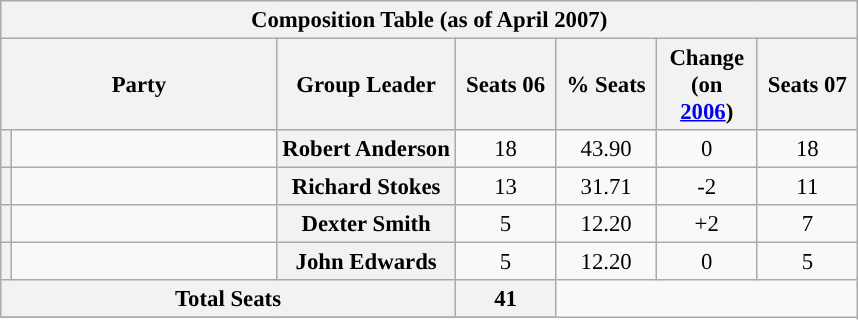<table class="wikitable" style="font-size: 95%;">
<tr style="background-color:#E9E9E9">
<th colspan="7">Composition Table (as of April 2007)</th>
</tr>
<tr style="background-color:#E9E9E9">
<th colspan="2">Party</th>
<th align="center">Group Leader</th>
<th style="width: 60px">Seats 06</th>
<th style="width: 60px">% Seats</th>
<th style="width: 60px">Change (on <a href='#'>2006</a>)</th>
<th style="width: 60px">Seats 07</th>
</tr>
<tr>
<th style="background-color: "></th>
<td style="width: 170px"><a href='#'></a></td>
<th align="center">Robert Anderson</th>
<td align="center">18</td>
<td align="center">43.90</td>
<td align="center">0</td>
<td align="center">18</td>
</tr>
<tr>
<th style="background-color: "></th>
<td style="width: 170px"></td>
<th align="center">Richard Stokes</th>
<td align="center">13</td>
<td align="center">31.71</td>
<td align="center">-2</td>
<td align="center">11</td>
</tr>
<tr>
<th style="background-color: "></th>
<td style="width: 170px"><a href='#'></a></td>
<th align="center">Dexter Smith</th>
<td align="center">5</td>
<td align="center">12.20</td>
<td align="center">+2</td>
<td align="center">7</td>
</tr>
<tr>
<th style="background-color: "></th>
<td style="width: 170px"><a href='#'></a></td>
<th align="center">John Edwards</th>
<td align="center">5</td>
<td align="center">12.20</td>
<td align="center">0</td>
<td align="center">5</td>
</tr>
<tr>
<th colspan="3">Total Seats</th>
<th style="width: 60px">41</th>
</tr>
<tr>
</tr>
</table>
